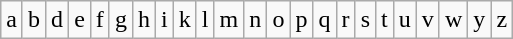<table class="wikitable" style="text-align: center;">
<tr>
<td>a</td>
<td>b</td>
<td>d</td>
<td>e</td>
<td>f</td>
<td>g</td>
<td>h</td>
<td>i</td>
<td>k</td>
<td>l</td>
<td>m</td>
<td>n</td>
<td>o</td>
<td>p</td>
<td>q</td>
<td>r</td>
<td>s</td>
<td>t</td>
<td>u</td>
<td>v</td>
<td>w</td>
<td>y</td>
<td>z</td>
</tr>
</table>
